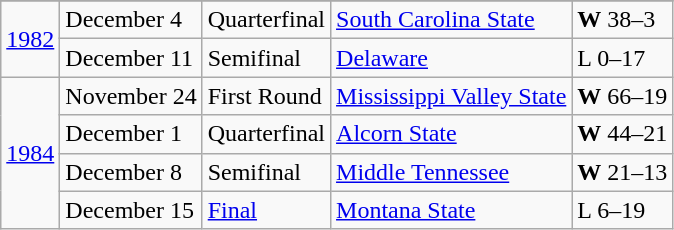<table class="wikitable  style="text-align:center;">
<tr>
</tr>
<tr>
<td rowspan=2><a href='#'>1982</a></td>
<td>December 4</td>
<td>Quarterfinal</td>
<td><a href='#'>South Carolina State</a></td>
<td><strong>W</strong> 38–3</td>
</tr>
<tr>
<td>December 11</td>
<td>Semifinal</td>
<td><a href='#'>Delaware</a></td>
<td>L 0–17</td>
</tr>
<tr>
<td rowspan=4><a href='#'>1984</a></td>
<td>November 24</td>
<td>First Round</td>
<td><a href='#'>Mississippi Valley State</a></td>
<td><strong>W</strong> 66–19</td>
</tr>
<tr>
<td>December 1</td>
<td>Quarterfinal</td>
<td><a href='#'>Alcorn State</a></td>
<td><strong>W</strong> 44–21</td>
</tr>
<tr>
<td>December 8</td>
<td>Semifinal</td>
<td><a href='#'>Middle Tennessee</a></td>
<td><strong>W</strong> 21–13</td>
</tr>
<tr>
<td>December 15</td>
<td><a href='#'>Final</a></td>
<td><a href='#'>Montana State</a></td>
<td>L 6–19</td>
</tr>
</table>
